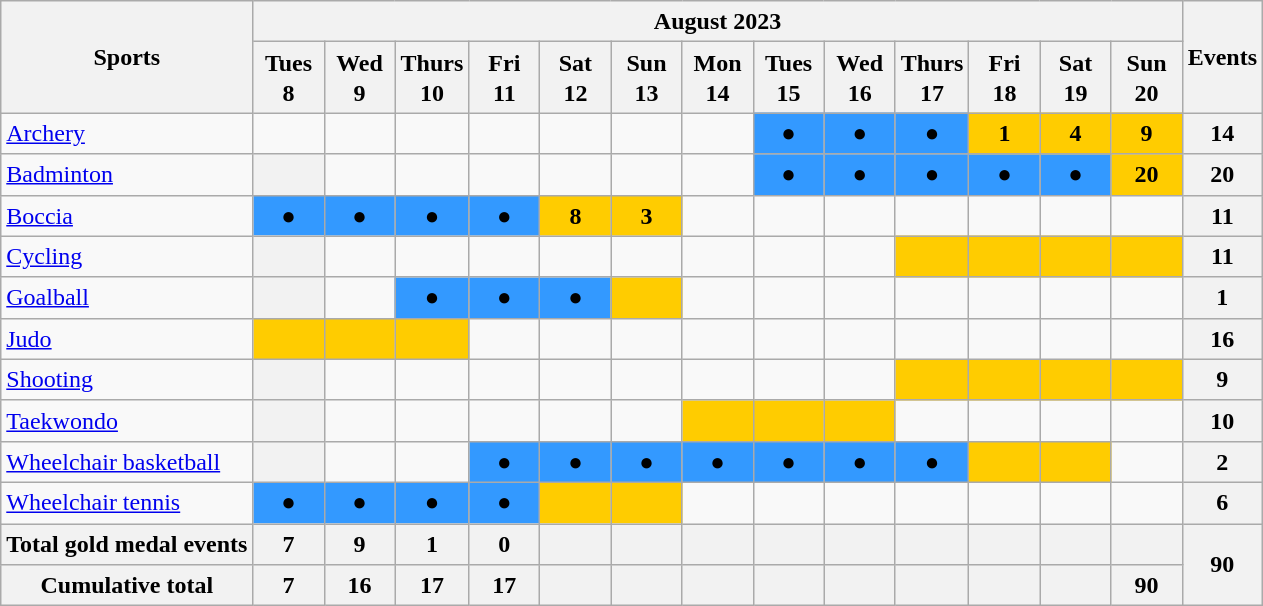<table class="wikitable" style="line-height:1.25em; text-align:center">
<tr>
<th rowspan="2">Sports</th>
<th colspan="13">August 2023</th>
<th rowspan="2">Events</th>
</tr>
<tr>
<th>Tues<br>8</th>
<th>Wed<br>9</th>
<th>Thurs<br>10</th>
<th>Fri<br>11</th>
<th>Sat<br>12</th>
<th>Sun<br>13</th>
<th>Mon<br>14</th>
<th>Tues<br>15</th>
<th>Wed<br>16</th>
<th>Thurs<br>17</th>
<th>Fri<br>18</th>
<th>Sat<br>19</th>
<th>Sun<br>20</th>
</tr>
<tr align="center">
<td align="left"> <a href='#'>Archery</a></td>
<td></td>
<td></td>
<td></td>
<td></td>
<td></td>
<td></td>
<td></td>
<td style="width:2.5em; background:#3399ff; text-align:center">●</td>
<td style="width:2.5em; background:#3399ff; text-align:center">●</td>
<td style="width:2.5em; background:#3399ff; text-align:center">●</td>
<td style="width:2.5em; background:#ffcc00; text-align:center"><strong>1</strong></td>
<td style="width:2.5em; background:#ffcc00; text-align:center"><strong>4</strong></td>
<td style="width:2.5em; background:#ffcc00; text-align:center"><strong>9</strong></td>
<th>14</th>
</tr>
<tr align="center">
<td align="left"> <a href='#'>Badminton</a></td>
<th></th>
<td></td>
<td></td>
<td></td>
<td></td>
<td></td>
<td></td>
<td style="width:2.5em; background:#3399ff; text-align:center">●</td>
<td style="width:2.5em; background:#3399ff; text-align:center">●</td>
<td style="width:2.5em; background:#3399ff; text-align:center">●</td>
<td style="width:2.5em; background:#3399ff; text-align:center">●</td>
<td style="width:2.5em; background:#3399ff; text-align:center">●</td>
<td style="width:2.5em; background:#ffcc00; text-align:center"><strong>20</strong></td>
<th>20</th>
</tr>
<tr align="center">
<td align="left"> <a href='#'>Boccia</a></td>
<td style="width:2.5em; background:#3399ff; text-align:center">●</td>
<td style="width:2.5em; background:#3399ff; text-align:center">●</td>
<td style="width:2.5em; background:#3399ff; text-align:center">●</td>
<td style="width:2.5em; background:#3399ff; text-align:center">●</td>
<td style="width:2.5em; background:#ffcc00; text-align:center"><strong>8</strong></td>
<td style="width:2.5em; background:#ffcc00; text-align:center"><strong>3</strong></td>
<td></td>
<td></td>
<td></td>
<td></td>
<td></td>
<td></td>
<td></td>
<th><strong>11</strong></th>
</tr>
<tr align="center">
<td align="left"> <a href='#'>Cycling</a></td>
<th></th>
<td></td>
<td></td>
<td></td>
<td></td>
<td></td>
<td></td>
<td></td>
<td></td>
<td style="width:2.5em; background:#ffcc00; text-align:center"></td>
<td style="width:2.5em; background:#ffcc00; text-align:center"></td>
<td style="width:2.5em; background:#ffcc00; text-align:center"></td>
<td style="width:2.5em; background:#ffcc00; text-align:center"></td>
<th>11</th>
</tr>
<tr align="center">
<td align="left"> <a href='#'>Goalball</a></td>
<th></th>
<td></td>
<td style="width:2.5em; background:#3399ff; text-align:center">●</td>
<td style="width:2.5em; background:#3399ff; text-align:center">●</td>
<td style="width:2.5em; background:#3399ff; text-align:center">●</td>
<td style="width:2.5em; background:#ffcc00; text-align:center"></td>
<td></td>
<td></td>
<td></td>
<td></td>
<td></td>
<td></td>
<td></td>
<th>1</th>
</tr>
<tr align="center">
<td align="left"> <a href='#'>Judo</a></td>
<td style="width:2.5em; background:#ffcc00; text-align:center"></td>
<td style="width:2.5em; background:#ffcc00; text-align:center"></td>
<td style="width:2.5em; background:#ffcc00; text-align:center"></td>
<td></td>
<td></td>
<td></td>
<td></td>
<td></td>
<td></td>
<td></td>
<td></td>
<td></td>
<td></td>
<th>16</th>
</tr>
<tr align="center">
<td align="left"> <a href='#'>Shooting</a></td>
<th></th>
<td></td>
<td></td>
<td></td>
<td></td>
<td></td>
<td></td>
<td></td>
<td></td>
<td style="width:2.5em; background:#ffcc00; text-align:center"></td>
<td style="width:2.5em; background:#ffcc00; text-align:center"></td>
<td style="width:2.5em; background:#ffcc00; text-align:center"></td>
<td style="width:2.5em; background:#ffcc00; text-align:center"></td>
<th>9</th>
</tr>
<tr align="center">
<td align="left"> <a href='#'>Taekwondo</a></td>
<th></th>
<td></td>
<td></td>
<td></td>
<td></td>
<td></td>
<td style="width:2.5em; background:#ffcc00; text-align:center"></td>
<td style="width:2.5em; background:#ffcc00; text-align:center"></td>
<td style="width:2.5em; background:#ffcc00; text-align:center"></td>
<td></td>
<td></td>
<td></td>
<td></td>
<th>10</th>
</tr>
<tr align="center">
<td align="left"> <a href='#'>Wheelchair basketball</a></td>
<th></th>
<td></td>
<td></td>
<td style="width:2.5em; background:#3399ff; text-align:center">●</td>
<td style="width:2.5em; background:#3399ff; text-align:center">●</td>
<td style="width:2.5em; background:#3399ff; text-align:center">●</td>
<td style="width:2.5em; background:#3399ff; text-align:center">●</td>
<td style="width:2.5em; background:#3399ff; text-align:center">●</td>
<td style="width:2.5em; background:#3399ff; text-align:center">●</td>
<td style="width:2.5em; background:#3399ff; text-align:center">●</td>
<td style="width:2.5em; background:#ffcc00; text-align:center"></td>
<td style="width:2.5em; background:#ffcc00; text-align:center"></td>
<td></td>
<th>2</th>
</tr>
<tr align="center">
<td align="left"> <a href='#'>Wheelchair tennis</a></td>
<td style="width:2.5em; background:#3399ff; text-align:center">●</td>
<td style="width:2.5em; background:#3399ff; text-align:center">●</td>
<td style="width:2.5em; background:#3399ff; text-align:center">●</td>
<td style="width:2.5em; background:#3399ff; text-align:center">●</td>
<td style="width:2.5em; background:#ffcc00; text-align:center"></td>
<td style="width:2.5em; background:#ffcc00; text-align:center"></td>
<td></td>
<td></td>
<td></td>
<td></td>
<td></td>
<td></td>
<td></td>
<th>6</th>
</tr>
<tr>
<th>Total gold medal events</th>
<th>7</th>
<th>9</th>
<th>1</th>
<th>0</th>
<th></th>
<th></th>
<th></th>
<th></th>
<th></th>
<th></th>
<th></th>
<th></th>
<th></th>
<th rowspan="2">90</th>
</tr>
<tr>
<th>Cumulative total</th>
<th>7</th>
<th>16</th>
<th>17</th>
<th>17</th>
<th></th>
<th></th>
<th></th>
<th></th>
<th></th>
<th></th>
<th></th>
<th></th>
<th>90</th>
</tr>
</table>
